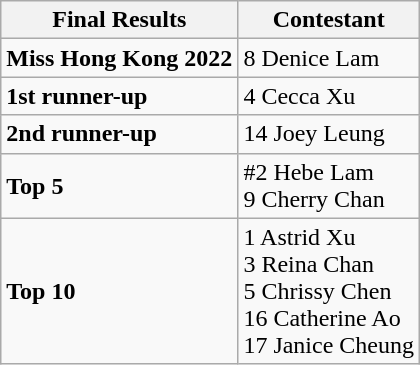<table class="wikitable">
<tr>
<th>Final Results</th>
<th>Contestant</th>
</tr>
<tr>
<td><strong>Miss Hong Kong 2022</strong></td>
<td>8 Denice Lam</td>
</tr>
<tr>
<td><strong>1st runner-up</strong></td>
<td>4 Cecca Xu</td>
</tr>
<tr>
<td><strong>2nd runner-up</strong></td>
<td>14 Joey Leung</td>
</tr>
<tr>
<td><strong>Top 5</strong></td>
<td>#2 Hebe Lam<br>9 Cherry Chan</td>
</tr>
<tr>
<td><strong>Top 10</strong></td>
<td>1 Astrid Xu<br>3 Reina Chan<br>5 Chrissy Chen<br>16  Catherine Ao<br>17 Janice Cheung</td>
</tr>
</table>
